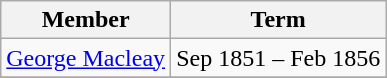<table class="wikitable">
<tr>
<th>Member</th>
<th>Term</th>
</tr>
<tr>
<td><a href='#'>George Macleay</a></td>
<td>Sep 1851 – Feb 1856</td>
</tr>
<tr>
</tr>
</table>
